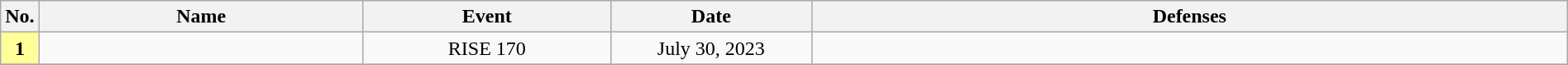<table class="wikitable" style="width:100%; font-size:100%;">
<tr>
<th style= width:1%;">No.</th>
<th style= width:21%;">Name</th>
<th style= width:16%;">Event</th>
<th style=width:13%;">Date</th>
<th style= width:49%;">Defenses</th>
</tr>
<tr>
<td align=center bgcolor="#FFFF99"><strong>1</strong></td>
<td align=left></td>
<td align=center>RISE 170 <br></td>
<td align=center>July 30, 2023</td>
<td align=left></td>
</tr>
<tr>
</tr>
</table>
